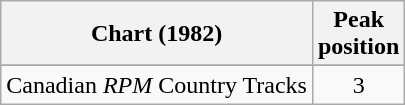<table class="wikitable sortable">
<tr>
<th align="left">Chart (1982)</th>
<th align="center">Peak<br>position</th>
</tr>
<tr>
</tr>
<tr>
</tr>
<tr>
<td align="left">Canadian <em>RPM</em> Country Tracks</td>
<td align="center">3</td>
</tr>
</table>
